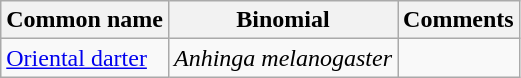<table class="wikitable">
<tr>
<th>Common name</th>
<th>Binomial</th>
<th>Comments</th>
</tr>
<tr>
<td><a href='#'>Oriental darter</a></td>
<td><em>Anhinga melanogaster</em></td>
<td></td>
</tr>
</table>
